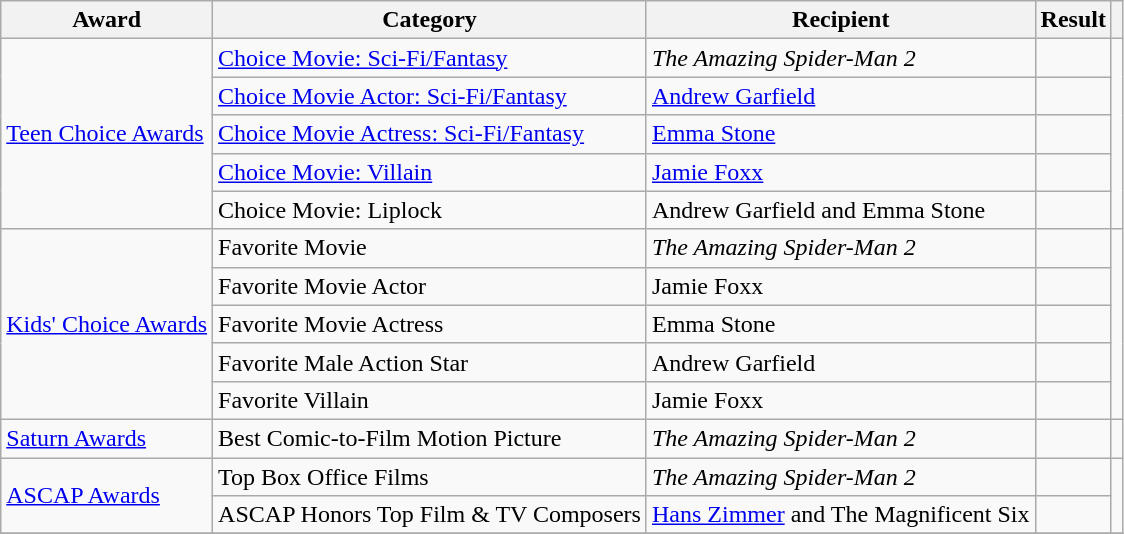<table class="wikitable sortable">
<tr>
<th>Award</th>
<th>Category</th>
<th>Recipient</th>
<th>Result</th>
<th></th>
</tr>
<tr>
<td rowspan="5"><a href='#'>Teen Choice Awards</a></td>
<td><a href='#'>Choice Movie: Sci-Fi/Fantasy</a></td>
<td><em>The Amazing Spider-Man 2</em></td>
<td></td>
<td rowspan="5" style="text-align:center;"></td>
</tr>
<tr>
<td><a href='#'>Choice Movie Actor: Sci-Fi/Fantasy</a></td>
<td><a href='#'>Andrew Garfield</a></td>
<td></td>
</tr>
<tr>
<td><a href='#'>Choice Movie Actress: Sci-Fi/Fantasy</a></td>
<td><a href='#'>Emma Stone</a></td>
<td></td>
</tr>
<tr>
<td><a href='#'>Choice Movie: Villain</a></td>
<td><a href='#'>Jamie Foxx</a></td>
<td></td>
</tr>
<tr>
<td>Choice Movie: Liplock</td>
<td>Andrew Garfield and Emma Stone</td>
<td></td>
</tr>
<tr>
<td rowspan="5"><a href='#'>Kids' Choice Awards</a></td>
<td>Favorite Movie</td>
<td><em>The Amazing Spider-Man 2</em></td>
<td></td>
<td rowspan="5" style="text-align:center;"></td>
</tr>
<tr>
<td>Favorite Movie Actor</td>
<td>Jamie Foxx</td>
<td></td>
</tr>
<tr>
<td>Favorite Movie Actress</td>
<td>Emma Stone</td>
<td></td>
</tr>
<tr>
<td>Favorite Male Action Star</td>
<td>Andrew Garfield</td>
<td></td>
</tr>
<tr>
<td>Favorite Villain</td>
<td>Jamie Foxx</td>
<td></td>
</tr>
<tr>
<td><a href='#'>Saturn Awards</a></td>
<td>Best Comic-to-Film Motion Picture</td>
<td><em>The Amazing Spider-Man 2</em></td>
<td></td>
<td style="text-align:center;"></td>
</tr>
<tr>
<td rowspan="2"><a href='#'>ASCAP Awards</a></td>
<td>Top Box Office Films</td>
<td><em>The Amazing Spider-Man 2</em></td>
<td></td>
<td rowspan="2" style="text-align:center;"></td>
</tr>
<tr>
<td>ASCAP Honors Top Film & TV Composers</td>
<td><a href='#'>Hans Zimmer</a> and The Magnificent Six</td>
<td></td>
</tr>
<tr>
</tr>
</table>
